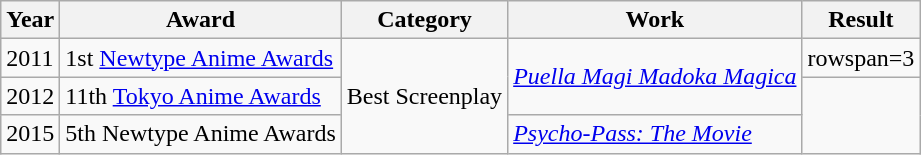<table class="wikitable sortable">
<tr>
<th>Year</th>
<th>Award</th>
<th>Category</th>
<th>Work</th>
<th>Result</th>
</tr>
<tr>
<td rowspan=1>2011</td>
<td>1st <a href='#'>Newtype Anime Awards</a></td>
<td rowspan=3>Best Screenplay</td>
<td rowspan=2><em><a href='#'>Puella Magi Madoka Magica</a></em></td>
<td>rowspan=3 </td>
</tr>
<tr>
<td rowspan=1>2012</td>
<td>11th <a href='#'>Tokyo Anime Awards</a></td>
</tr>
<tr>
<td rowspan=1>2015</td>
<td>5th Newtype Anime Awards</td>
<td><em><a href='#'>Psycho-Pass: The Movie</a></em></td>
</tr>
</table>
